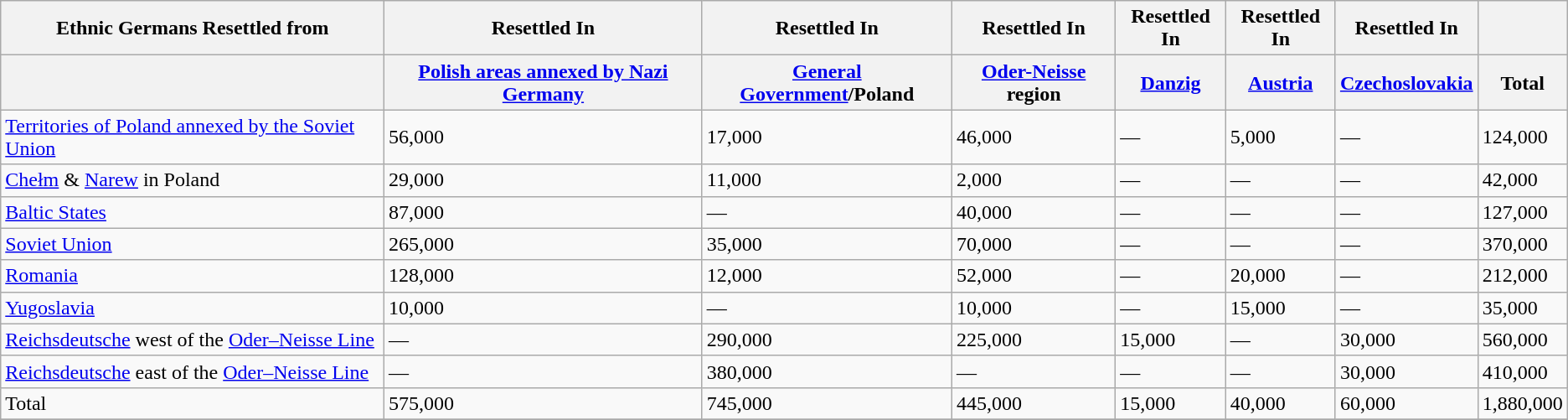<table class="wikitable">
<tr>
<th>Ethnic Germans Resettled from</th>
<th>Resettled In</th>
<th>Resettled In</th>
<th>Resettled In</th>
<th>Resettled In</th>
<th>Resettled In</th>
<th>Resettled In</th>
<th></th>
</tr>
<tr>
<th></th>
<th><a href='#'>Polish areas annexed by Nazi Germany</a></th>
<th><a href='#'>General Government</a>/Poland</th>
<th><a href='#'>Oder-Neisse</a> region</th>
<th><a href='#'>Danzig</a></th>
<th><a href='#'>Austria</a></th>
<th><a href='#'>Czechoslovakia</a></th>
<th>Total</th>
</tr>
<tr>
<td><a href='#'>Territories of Poland annexed by the Soviet Union</a></td>
<td>56,000</td>
<td>17,000</td>
<td>46,000</td>
<td>—</td>
<td>5,000</td>
<td>—</td>
<td>124,000</td>
</tr>
<tr>
<td><a href='#'>Chełm</a> & <a href='#'>Narew</a> in Poland</td>
<td>29,000</td>
<td>11,000</td>
<td>2,000</td>
<td>—</td>
<td>—</td>
<td>—</td>
<td>42,000</td>
</tr>
<tr>
<td><a href='#'>Baltic States</a></td>
<td>87,000</td>
<td>—</td>
<td>40,000</td>
<td>—</td>
<td>—</td>
<td>—</td>
<td>127,000</td>
</tr>
<tr>
<td><a href='#'>Soviet Union</a></td>
<td>265,000</td>
<td>35,000</td>
<td>70,000</td>
<td>—</td>
<td>—</td>
<td>—</td>
<td>370,000</td>
</tr>
<tr>
<td><a href='#'>Romania</a></td>
<td>128,000</td>
<td>12,000</td>
<td>52,000</td>
<td>—</td>
<td>20,000</td>
<td>—</td>
<td>212,000</td>
</tr>
<tr>
<td><a href='#'>Yugoslavia</a></td>
<td>10,000</td>
<td>—</td>
<td>10,000</td>
<td>—</td>
<td>15,000</td>
<td>—</td>
<td>35,000</td>
</tr>
<tr>
<td><a href='#'>Reichsdeutsche</a> west of the <a href='#'>Oder–Neisse Line</a></td>
<td>—</td>
<td>290,000</td>
<td>225,000</td>
<td>15,000</td>
<td>—</td>
<td>30,000</td>
<td>560,000</td>
</tr>
<tr>
<td><a href='#'>Reichsdeutsche</a> east of the <a href='#'>Oder–Neisse Line</a></td>
<td>—</td>
<td>380,000</td>
<td>—</td>
<td>—</td>
<td>—</td>
<td>30,000</td>
<td>410,000</td>
</tr>
<tr>
<td>Total</td>
<td>575,000</td>
<td>745,000</td>
<td>445,000</td>
<td>15,000</td>
<td>40,000</td>
<td>60,000</td>
<td>1,880,000</td>
</tr>
<tr>
</tr>
</table>
